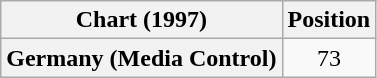<table class="wikitable plainrowheaders" style="text-align:center">
<tr>
<th scope="col">Chart (1997)</th>
<th scope="col">Position</th>
</tr>
<tr>
<th scope="row">Germany (Media Control)</th>
<td>73</td>
</tr>
</table>
